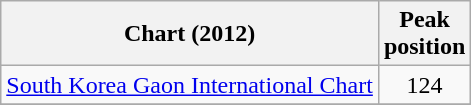<table class="wikitable sortable plainrowheaders">
<tr>
<th>Chart (2012)</th>
<th>Peak<br>position</th>
</tr>
<tr>
<td><a href='#'>South Korea Gaon International Chart</a></td>
<td align="center">124</td>
</tr>
<tr>
</tr>
</table>
